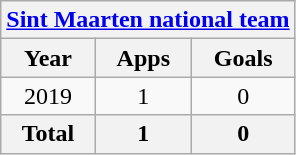<table class="wikitable" style="text-align:center">
<tr>
<th colspan=3><a href='#'>Sint Maarten national team</a></th>
</tr>
<tr>
<th>Year</th>
<th>Apps</th>
<th>Goals</th>
</tr>
<tr>
<td>2019</td>
<td>1</td>
<td>0</td>
</tr>
<tr>
<th>Total</th>
<th>1</th>
<th>0</th>
</tr>
</table>
